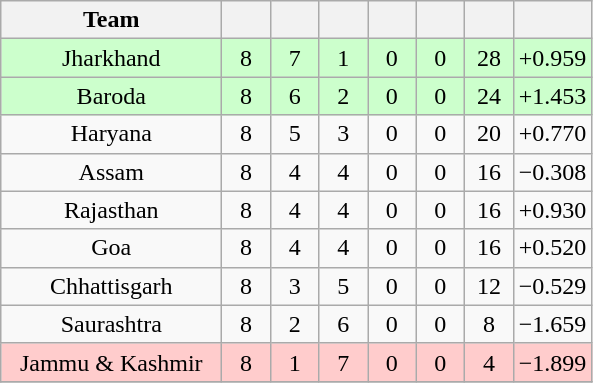<table class="wikitable" style="text-align:center">
<tr>
<th style="width:140px;">Team</th>
<th style="width:25px;"></th>
<th style="width:25px;"></th>
<th style="width:25px;"></th>
<th style="width:25px;"></th>
<th style="width:25px;"></th>
<th style="width:25px;"></th>
<th style="width:40px;"></th>
</tr>
<tr style="background:#cfc;">
<td>Jharkhand</td>
<td>8</td>
<td>7</td>
<td>1</td>
<td>0</td>
<td>0</td>
<td>28</td>
<td>+0.959</td>
</tr>
<tr style="background:#cfc;">
<td>Baroda</td>
<td>8</td>
<td>6</td>
<td>2</td>
<td>0</td>
<td>0</td>
<td>24</td>
<td>+1.453</td>
</tr>
<tr>
<td>Haryana</td>
<td>8</td>
<td>5</td>
<td>3</td>
<td>0</td>
<td>0</td>
<td>20</td>
<td>+0.770</td>
</tr>
<tr>
<td>Assam</td>
<td>8</td>
<td>4</td>
<td>4</td>
<td>0</td>
<td>0</td>
<td>16</td>
<td>−0.308</td>
</tr>
<tr>
<td>Rajasthan</td>
<td>8</td>
<td>4</td>
<td>4</td>
<td>0</td>
<td>0</td>
<td>16</td>
<td>+0.930</td>
</tr>
<tr>
<td>Goa</td>
<td>8</td>
<td>4</td>
<td>4</td>
<td>0</td>
<td>0</td>
<td>16</td>
<td>+0.520</td>
</tr>
<tr>
<td>Chhattisgarh</td>
<td>8</td>
<td>3</td>
<td>5</td>
<td>0</td>
<td>0</td>
<td>12</td>
<td>−0.529</td>
</tr>
<tr>
<td>Saurashtra</td>
<td>8</td>
<td>2</td>
<td>6</td>
<td>0</td>
<td>0</td>
<td>8</td>
<td>−1.659</td>
</tr>
<tr style="background:#fcc">
<td>Jammu & Kashmir</td>
<td>8</td>
<td>1</td>
<td>7</td>
<td>0</td>
<td>0</td>
<td>4</td>
<td>−1.899</td>
</tr>
<tr>
</tr>
</table>
